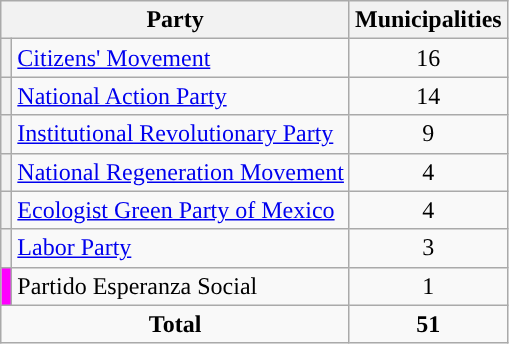<table class="wikitable" style="text-align:center;">
<tr>
<th colspan="2">Party</th>
<th>Municipalities</th>
</tr>
<tr>
<th style="background-color:"></th>
<td style="text-align:left;"><a href='#'>Citizens' Movement</a></td>
<td>16</td>
</tr>
<tr>
<th style="background-color:"></th>
<td style="text-align:left;"><a href='#'>National Action Party</a></td>
<td>14</td>
</tr>
<tr>
<th style="background-color:"></th>
<td style="text-align:left;"><a href='#'>Institutional Revolutionary Party</a></td>
<td>9</td>
</tr>
<tr>
<th style="background-color:"></th>
<td style="text-align:left;"><a href='#'>National Regeneration Movement</a></td>
<td>4</td>
</tr>
<tr>
<th style="background-color:"></th>
<td style="text-align:left;"><a href='#'>Ecologist Green Party of Mexico</a></td>
<td>4</td>
</tr>
<tr>
<th style="background-color:"></th>
<td style="text-align:left;"><a href='#'>Labor Party</a></td>
<td>3</td>
</tr>
<tr>
<th style="background-color:#ff00ff;"></th>
<td style="text-align:left;">Partido Esperanza Social</td>
<td>1</td>
</tr>
<tr>
<td colspan="2"><strong>Total</strong></td>
<td><strong>51</strong></td>
</tr>
</table>
